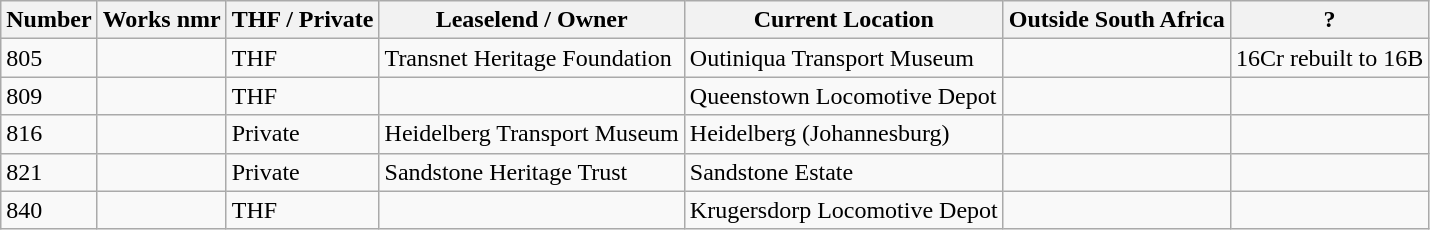<table class="wikitable">
<tr>
<th>Number</th>
<th>Works nmr</th>
<th>THF / Private</th>
<th>Leaselend / Owner</th>
<th>Current Location</th>
<th>Outside South Africa</th>
<th>?</th>
</tr>
<tr>
<td>805</td>
<td></td>
<td>THF</td>
<td>Transnet Heritage Foundation</td>
<td>Outiniqua Transport Museum</td>
<td></td>
<td>16Cr rebuilt to 16B</td>
</tr>
<tr>
<td>809</td>
<td></td>
<td>THF</td>
<td></td>
<td>Queenstown Locomotive Depot</td>
<td></td>
<td></td>
</tr>
<tr>
<td>816</td>
<td></td>
<td>Private</td>
<td>Heidelberg Transport Museum</td>
<td>Heidelberg (Johannesburg)</td>
<td></td>
<td></td>
</tr>
<tr>
<td>821</td>
<td></td>
<td>Private</td>
<td>Sandstone Heritage Trust</td>
<td>Sandstone Estate</td>
<td></td>
<td></td>
</tr>
<tr>
<td>840</td>
<td></td>
<td>THF</td>
<td></td>
<td>Krugersdorp Locomotive Depot</td>
<td></td>
<td></td>
</tr>
</table>
